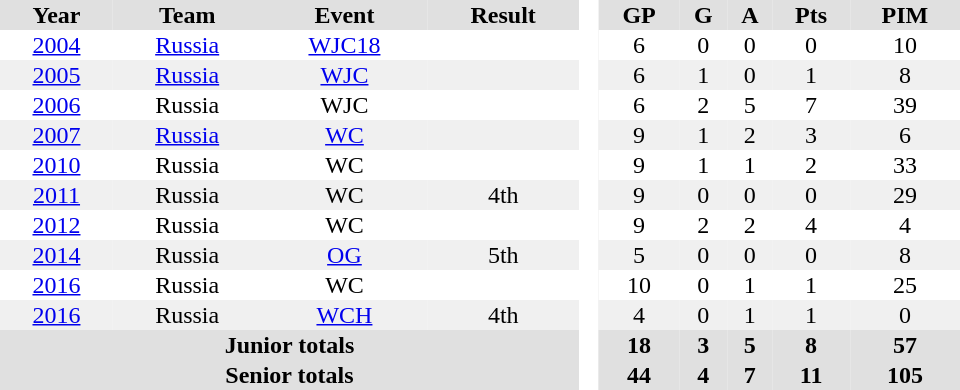<table border="0" cellpadding="1" cellspacing="0" style="text-align:center; width:40em">
<tr ALIGN="center" bgcolor="#e0e0e0">
<th>Year</th>
<th>Team</th>
<th>Event</th>
<th>Result</th>
<th rowspan="99" bgcolor="#ffffff"> </th>
<th>GP</th>
<th>G</th>
<th>A</th>
<th>Pts</th>
<th>PIM</th>
</tr>
<tr>
<td><a href='#'>2004</a></td>
<td><a href='#'>Russia</a></td>
<td><a href='#'>WJC18</a></td>
<td></td>
<td>6</td>
<td>0</td>
<td>0</td>
<td>0</td>
<td>10</td>
</tr>
<tr bgcolor="#f0f0f0">
<td><a href='#'>2005</a></td>
<td><a href='#'>Russia</a></td>
<td><a href='#'>WJC</a></td>
<td></td>
<td>6</td>
<td>1</td>
<td>0</td>
<td>1</td>
<td>8</td>
</tr>
<tr>
<td><a href='#'>2006</a></td>
<td>Russia</td>
<td>WJC</td>
<td></td>
<td>6</td>
<td>2</td>
<td>5</td>
<td>7</td>
<td>39</td>
</tr>
<tr bgcolor="#f0f0f0">
<td><a href='#'>2007</a></td>
<td><a href='#'>Russia</a></td>
<td><a href='#'>WC</a></td>
<td></td>
<td>9</td>
<td>1</td>
<td>2</td>
<td>3</td>
<td>6</td>
</tr>
<tr>
<td><a href='#'>2010</a></td>
<td>Russia</td>
<td>WC</td>
<td></td>
<td>9</td>
<td>1</td>
<td>1</td>
<td>2</td>
<td>33</td>
</tr>
<tr bgcolor="#f0f0f0">
<td><a href='#'>2011</a></td>
<td>Russia</td>
<td>WC</td>
<td>4th</td>
<td>9</td>
<td>0</td>
<td>0</td>
<td>0</td>
<td>29</td>
</tr>
<tr>
<td><a href='#'>2012</a></td>
<td>Russia</td>
<td>WC</td>
<td></td>
<td>9</td>
<td>2</td>
<td>2</td>
<td>4</td>
<td>4</td>
</tr>
<tr bgcolor="#f0f0f0">
<td><a href='#'>2014</a></td>
<td>Russia</td>
<td><a href='#'>OG</a></td>
<td>5th</td>
<td>5</td>
<td>0</td>
<td>0</td>
<td>0</td>
<td>8</td>
</tr>
<tr>
<td><a href='#'>2016</a></td>
<td>Russia</td>
<td>WC</td>
<td></td>
<td>10</td>
<td>0</td>
<td>1</td>
<td>1</td>
<td>25</td>
</tr>
<tr bgcolor="#f0f0f0">
<td><a href='#'>2016</a></td>
<td>Russia</td>
<td><a href='#'>WCH</a></td>
<td>4th</td>
<td>4</td>
<td>0</td>
<td>1</td>
<td>1</td>
<td>0</td>
</tr>
<tr bgcolor="#e0e0e0">
<th colspan="4">Junior totals</th>
<th>18</th>
<th>3</th>
<th>5</th>
<th>8</th>
<th>57</th>
</tr>
<tr bgcolor="#e0e0e0">
<th colspan=4>Senior totals</th>
<th>44</th>
<th>4</th>
<th>7</th>
<th>11</th>
<th>105</th>
</tr>
</table>
